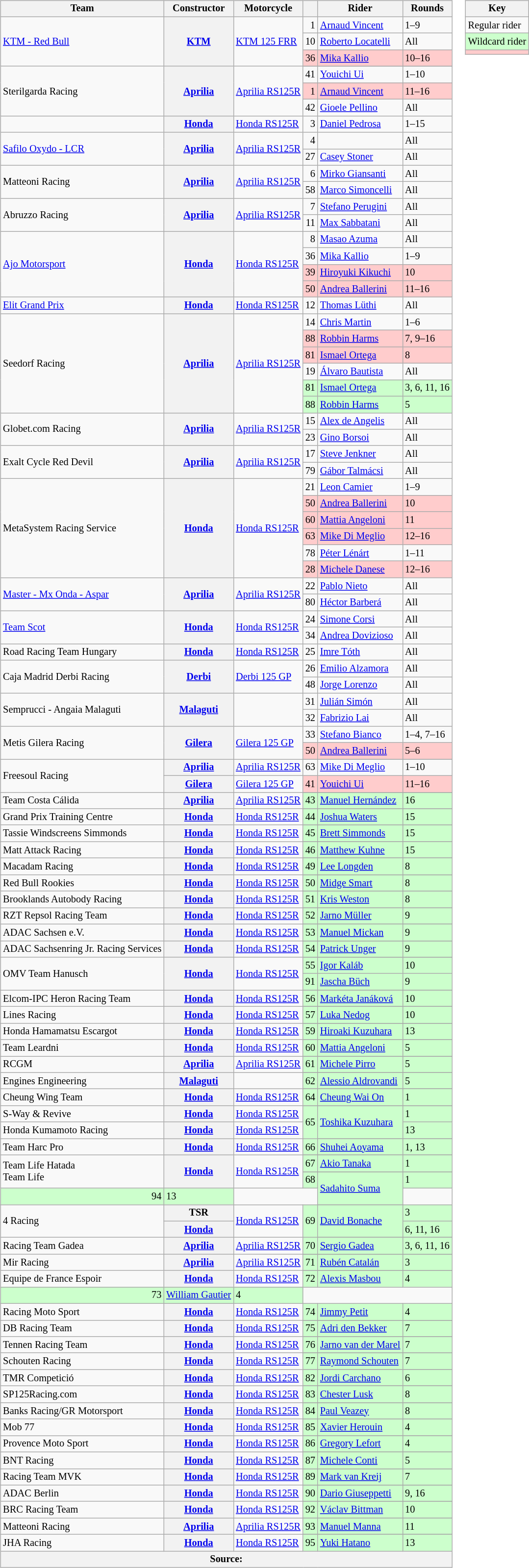<table>
<tr>
<td><br><table class="wikitable" style="font-size: 85%">
<tr>
<th>Team</th>
<th>Constructor</th>
<th>Motorcycle</th>
<th></th>
<th>Rider</th>
<th>Rounds</th>
</tr>
<tr>
<td rowspan=3><a href='#'>KTM - Red Bull</a></td>
<th rowspan=3><a href='#'>KTM</a></th>
<td rowspan=3><a href='#'>KTM 125 FRR</a></td>
<td style="text-align:right;">1</td>
<td> <a href='#'>Arnaud Vincent</a></td>
<td>1–9</td>
</tr>
<tr>
<td style="text-align:right;">10</td>
<td> <a href='#'>Roberto Locatelli</a></td>
<td>All</td>
</tr>
<tr style="background:#ffcccc;">
<td style="text-align:right;">36</td>
<td> <a href='#'>Mika Kallio</a></td>
<td>10–16</td>
</tr>
<tr>
<td rowspan=4>Sterilgarda Racing</td>
<th rowspan=4><a href='#'>Aprilia</a></th>
<td rowspan=4><a href='#'>Aprilia RS125R</a></td>
</tr>
<tr>
<td style="text-align:right;">41</td>
<td> <a href='#'>Youichi Ui</a></td>
<td>1–10</td>
</tr>
<tr style="background:#ffcccc;">
<td style="text-align:right;">1</td>
<td> <a href='#'>Arnaud Vincent</a></td>
<td>11–16</td>
</tr>
<tr>
<td style="text-align:right;">42</td>
<td> <a href='#'>Gioele Pellino</a></td>
<td>All</td>
</tr>
<tr>
<td></td>
<th><a href='#'>Honda</a></th>
<td><a href='#'>Honda RS125R</a></td>
<td style="text-align:right;">3</td>
<td> <a href='#'>Daniel Pedrosa</a></td>
<td>1–15</td>
</tr>
<tr>
<td rowspan=2><a href='#'>Safilo Oxydo - LCR</a></td>
<th rowspan=2><a href='#'>Aprilia</a></th>
<td rowspan=2><a href='#'>Aprilia RS125R</a></td>
<td style="text-align:right;">4</td>
<td></td>
<td>All</td>
</tr>
<tr>
<td style="text-align:right;">27</td>
<td> <a href='#'>Casey Stoner</a></td>
<td>All</td>
</tr>
<tr>
<td rowspan=2>Matteoni Racing</td>
<th rowspan=2><a href='#'>Aprilia</a></th>
<td rowspan=2><a href='#'>Aprilia RS125R</a></td>
<td style="text-align:right;">6</td>
<td> <a href='#'>Mirko Giansanti</a></td>
<td>All</td>
</tr>
<tr>
<td style="text-align:right;">58</td>
<td> <a href='#'>Marco Simoncelli</a></td>
<td>All</td>
</tr>
<tr>
<td rowspan=2>Abruzzo Racing</td>
<th rowspan=2><a href='#'>Aprilia</a></th>
<td rowspan=2><a href='#'>Aprilia RS125R</a></td>
<td style="text-align:right;">7</td>
<td> <a href='#'>Stefano Perugini</a></td>
<td>All</td>
</tr>
<tr>
<td style="text-align:right;">11</td>
<td> <a href='#'>Max Sabbatani</a></td>
<td>All</td>
</tr>
<tr>
<td rowspan=4><a href='#'>Ajo Motorsport</a></td>
<th rowspan=4><a href='#'>Honda</a></th>
<td rowspan=4><a href='#'>Honda RS125R</a></td>
<td style="text-align:right;">8</td>
<td> <a href='#'>Masao Azuma</a></td>
<td>All</td>
</tr>
<tr>
<td style="text-align:right;">36</td>
<td> <a href='#'>Mika Kallio</a></td>
<td>1–9</td>
</tr>
<tr style="background:#ffcccc;">
<td style="text-align:right;">39</td>
<td> <a href='#'>Hiroyuki Kikuchi</a></td>
<td>10</td>
</tr>
<tr style="background:#ffcccc;">
<td style="text-align:right;">50</td>
<td> <a href='#'>Andrea Ballerini</a></td>
<td>11–16</td>
</tr>
<tr>
<td><a href='#'>Elit Grand Prix</a></td>
<th><a href='#'>Honda</a></th>
<td><a href='#'>Honda RS125R</a></td>
<td style="text-align:right;">12</td>
<td> <a href='#'>Thomas Lüthi</a></td>
<td>All</td>
</tr>
<tr>
<td rowspan="6">Seedorf Racing</td>
<th rowspan="6"><a href='#'>Aprilia</a></th>
<td rowspan="6"><a href='#'>Aprilia RS125R</a></td>
<td style="text-align:right;">14</td>
<td> <a href='#'>Chris Martin</a></td>
<td>1–6</td>
</tr>
<tr style="background:#ffcccc;">
<td style="text-align:right;">88</td>
<td> <a href='#'>Robbin Harms</a></td>
<td>7, 9–16</td>
</tr>
<tr style="background:#ffcccc;">
<td style="text-align:right;">81</td>
<td> <a href='#'>Ismael Ortega</a></td>
<td>8</td>
</tr>
<tr>
<td style="text-align:right;">19</td>
<td> <a href='#'>Álvaro Bautista</a></td>
<td>All</td>
</tr>
<tr style="background:#ccffcc;">
<td style="text-align:right;">81</td>
<td> <a href='#'>Ismael Ortega</a></td>
<td>3, 6, 11, 16</td>
</tr>
<tr style="background:#ccffcc;">
<td style="text-align:right;">88</td>
<td> <a href='#'>Robbin Harms</a></td>
<td>5</td>
</tr>
<tr>
<td rowspan=2>Globet.com Racing</td>
<th rowspan=2><a href='#'>Aprilia</a></th>
<td rowspan=2><a href='#'>Aprilia RS125R</a></td>
<td style="text-align:right;">15</td>
<td> <a href='#'>Alex de Angelis</a></td>
<td>All</td>
</tr>
<tr>
<td style="text-align:right;">23</td>
<td> <a href='#'>Gino Borsoi</a></td>
<td>All</td>
</tr>
<tr>
<td rowspan=2>Exalt Cycle Red Devil</td>
<th rowspan=2><a href='#'>Aprilia</a></th>
<td rowspan=2><a href='#'>Aprilia RS125R</a></td>
<td style="text-align:right;">17</td>
<td> <a href='#'>Steve Jenkner</a></td>
<td>All</td>
</tr>
<tr>
<td style="text-align:right;">79</td>
<td> <a href='#'>Gábor Talmácsi</a></td>
<td>All</td>
</tr>
<tr>
<td rowspan="6">MetaSystem Racing Service</td>
<th rowspan="6"><a href='#'>Honda</a></th>
<td rowspan="6"><a href='#'>Honda RS125R</a></td>
<td style="text-align:right;">21</td>
<td> <a href='#'>Leon Camier</a></td>
<td>1–9</td>
</tr>
<tr style="background:#ffcccc;">
<td style="text-align:right;">50</td>
<td> <a href='#'>Andrea Ballerini</a></td>
<td>10</td>
</tr>
<tr style="background:#ffcccc;">
<td style="text-align:right;">60</td>
<td> <a href='#'>Mattia Angeloni</a></td>
<td>11</td>
</tr>
<tr style="background:#ffcccc;">
<td style="text-align:right;">63</td>
<td> <a href='#'>Mike Di Meglio</a></td>
<td>12–16</td>
</tr>
<tr>
<td style="text-align:right;">78</td>
<td> <a href='#'>Péter Lénárt</a></td>
<td>1–11</td>
</tr>
<tr style="background:#ffcccc;">
<td style="text-align:right;">28</td>
<td> <a href='#'>Michele Danese</a></td>
<td>12–16</td>
</tr>
<tr>
<td rowspan=2><a href='#'>Master - Mx Onda - Aspar</a></td>
<th rowspan=2><a href='#'>Aprilia</a></th>
<td rowspan=2><a href='#'>Aprilia RS125R</a></td>
<td style="text-align:right;">22</td>
<td> <a href='#'>Pablo Nieto</a></td>
<td>All</td>
</tr>
<tr>
<td style="text-align:right;">80</td>
<td> <a href='#'>Héctor Barberá</a></td>
<td>All</td>
</tr>
<tr>
<td rowspan=2><a href='#'>Team Scot</a></td>
<th rowspan=2><a href='#'>Honda</a></th>
<td rowspan=2><a href='#'>Honda RS125R</a></td>
<td style="text-align:right;">24</td>
<td> <a href='#'>Simone Corsi</a></td>
<td>All</td>
</tr>
<tr>
<td style="text-align:right;">34</td>
<td> <a href='#'>Andrea Dovizioso</a></td>
<td>All</td>
</tr>
<tr>
<td>Road Racing Team Hungary</td>
<th><a href='#'>Honda</a></th>
<td><a href='#'>Honda RS125R</a></td>
<td style="text-align:right;">25</td>
<td> <a href='#'>Imre Tóth</a></td>
<td>All</td>
</tr>
<tr>
<td rowspan=2>Caja Madrid Derbi Racing</td>
<th rowspan=2><a href='#'>Derbi</a></th>
<td rowspan=2><a href='#'>Derbi 125 GP</a></td>
<td style="text-align:right;">26</td>
<td> <a href='#'>Emilio Alzamora</a></td>
<td>All</td>
</tr>
<tr>
<td style="text-align:right;">48</td>
<td> <a href='#'>Jorge Lorenzo</a></td>
<td>All</td>
</tr>
<tr>
<td rowspan=2>Semprucci - Angaia Malaguti</td>
<th rowspan=2><a href='#'>Malaguti</a></th>
<td rowspan=2></td>
<td style="text-align:right;">31</td>
<td> <a href='#'>Julián Simón</a></td>
<td>All</td>
</tr>
<tr>
<td style="text-align:right;">32</td>
<td> <a href='#'>Fabrizio Lai</a></td>
<td>All</td>
</tr>
<tr>
<td rowspan=2>Metis Gilera Racing</td>
<th rowspan=2><a href='#'>Gilera</a></th>
<td rowspan=2><a href='#'>Gilera 125 GP</a></td>
<td style="text-align:right;">33</td>
<td> <a href='#'>Stefano Bianco</a></td>
<td>1–4, 7–16</td>
</tr>
<tr style="background:#ffcccc;">
<td style="text-align:right;">50</td>
<td> <a href='#'>Andrea Ballerini</a></td>
<td>5–6</td>
</tr>
<tr>
<td rowspan=3>Freesoul Racing</td>
<th rowspan=2><a href='#'>Aprilia</a></th>
<td rowspan=2><a href='#'>Aprilia RS125R</a></td>
</tr>
<tr>
<td style="text-align:right;">63</td>
<td> <a href='#'>Mike Di Meglio</a></td>
<td>1–10</td>
</tr>
<tr>
<th><a href='#'>Gilera</a></th>
<td><a href='#'>Gilera 125 GP</a></td>
<td style="background:#ffcccc; text-align:right;">41</td>
<td style="background:#ffcccc;"> <a href='#'>Youichi Ui</a></td>
<td style="background:#ffcccc;">11–16</td>
</tr>
<tr>
<td rowspan=2>Team Costa Cálida</td>
<th rowspan=2><a href='#'>Aprilia</a></th>
<td rowspan=2><a href='#'>Aprilia RS125R</a></td>
</tr>
<tr style="background:#ccffcc;">
<td style="text-align:right;">43</td>
<td> <a href='#'>Manuel Hernández</a></td>
<td>16</td>
</tr>
<tr>
<td rowspan=2>Grand Prix Training Centre</td>
<th rowspan=2><a href='#'>Honda</a></th>
<td rowspan=2><a href='#'>Honda RS125R</a></td>
</tr>
<tr style="background:#ccffcc;">
<td style="text-align:right;">44</td>
<td> <a href='#'>Joshua Waters</a></td>
<td>15</td>
</tr>
<tr>
<td rowspan=2>Tassie Windscreens Simmonds</td>
<th rowspan=2><a href='#'>Honda</a></th>
<td rowspan=2><a href='#'>Honda RS125R</a></td>
</tr>
<tr style="background:#ccffcc;">
<td style="text-align:right;">45</td>
<td> <a href='#'>Brett Simmonds</a></td>
<td>15</td>
</tr>
<tr>
<td rowspan=2>Matt Attack Racing</td>
<th rowspan=2><a href='#'>Honda</a></th>
<td rowspan=2><a href='#'>Honda RS125R</a></td>
</tr>
<tr style="background:#ccffcc;">
<td style="text-align:right;">46</td>
<td> <a href='#'>Matthew Kuhne</a></td>
<td>15</td>
</tr>
<tr>
<td rowspan=2>Macadam Racing</td>
<th rowspan=2><a href='#'>Honda</a></th>
<td rowspan=2><a href='#'>Honda RS125R</a></td>
</tr>
<tr style="background:#ccffcc;">
<td style="text-align:right;">49</td>
<td> <a href='#'>Lee Longden</a></td>
<td>8</td>
</tr>
<tr>
<td rowspan=2>Red Bull Rookies</td>
<th rowspan=2><a href='#'>Honda</a></th>
<td rowspan=2><a href='#'>Honda RS125R</a></td>
</tr>
<tr style="background:#ccffcc;">
<td style="text-align:right;">50</td>
<td> <a href='#'>Midge Smart</a></td>
<td>8</td>
</tr>
<tr>
<td rowspan=2>Brooklands Autobody Racing</td>
<th rowspan=2><a href='#'>Honda</a></th>
<td rowspan=2><a href='#'>Honda RS125R</a></td>
</tr>
<tr style="background:#ccffcc;">
<td style="text-align:right;">51</td>
<td> <a href='#'>Kris Weston</a></td>
<td>8</td>
</tr>
<tr>
<td rowspan=2>RZT Repsol Racing Team</td>
<th rowspan=2><a href='#'>Honda</a></th>
<td rowspan=2><a href='#'>Honda RS125R</a></td>
</tr>
<tr style="background:#ccffcc;">
<td style="text-align:right;">52</td>
<td> <a href='#'>Jarno Müller</a></td>
<td>9</td>
</tr>
<tr>
<td rowspan=2>ADAC Sachsen e.V.</td>
<th rowspan=2><a href='#'>Honda</a></th>
<td rowspan=2><a href='#'>Honda RS125R</a></td>
</tr>
<tr style="background:#ccffcc;">
<td style="text-align:right;">53</td>
<td> <a href='#'>Manuel Mickan</a></td>
<td>9</td>
</tr>
<tr>
<td rowspan=2>ADAC Sachsenring Jr. Racing Services</td>
<th rowspan=2><a href='#'>Honda</a></th>
<td rowspan=2><a href='#'>Honda RS125R</a></td>
</tr>
<tr style="background:#ccffcc;">
<td style="text-align:right;">54</td>
<td> <a href='#'>Patrick Unger</a></td>
<td>9</td>
</tr>
<tr>
<td rowspan=3>OMV Team Hanusch</td>
<th rowspan=3><a href='#'>Honda</a></th>
<td rowspan=3><a href='#'>Honda RS125R</a></td>
</tr>
<tr style="background:#ccffcc;">
<td style="text-align:right;">55</td>
<td> <a href='#'>Igor Kaláb</a></td>
<td>10</td>
</tr>
<tr style="background:#ccffcc;">
<td style="text-align:right;">91</td>
<td> <a href='#'>Jascha Büch</a></td>
<td>9</td>
</tr>
<tr>
<td rowspan=2>Elcom-IPC Heron Racing Team</td>
<th rowspan=2><a href='#'>Honda</a></th>
<td rowspan=2><a href='#'>Honda RS125R</a></td>
</tr>
<tr style="background:#ccffcc;">
<td style="text-align:right;">56</td>
<td> <a href='#'>Markéta Janáková</a></td>
<td>10</td>
</tr>
<tr>
<td rowspan=2>Lines Racing</td>
<th rowspan=2><a href='#'>Honda</a></th>
<td rowspan=2><a href='#'>Honda RS125R</a></td>
</tr>
<tr style="background:#ccffcc;">
<td style="text-align:right;">57</td>
<td> <a href='#'>Luka Nedog</a></td>
<td>10</td>
</tr>
<tr>
<td rowspan=2>Honda Hamamatsu Escargot</td>
<th rowspan=2><a href='#'>Honda</a></th>
<td rowspan=2><a href='#'>Honda RS125R</a></td>
</tr>
<tr style="background:#ccffcc;">
<td style="text-align:right;">59</td>
<td> <a href='#'>Hiroaki Kuzuhara</a></td>
<td>13</td>
</tr>
<tr>
<td rowspan=2>Team Leardni</td>
<th rowspan=2><a href='#'>Honda</a></th>
<td rowspan=2><a href='#'>Honda RS125R</a></td>
</tr>
<tr style="background:#ccffcc;">
<td style="text-align:right;">60</td>
<td> <a href='#'>Mattia Angeloni</a></td>
<td>5</td>
</tr>
<tr>
<td rowspan=2>RCGM</td>
<th rowspan=2><a href='#'>Aprilia</a></th>
<td rowspan=2><a href='#'>Aprilia RS125R</a></td>
</tr>
<tr style="background:#ccffcc;">
<td style="text-align:right;">61</td>
<td> <a href='#'>Michele Pirro</a></td>
<td>5</td>
</tr>
<tr>
<td rowspan=2>Engines Engineering</td>
<th rowspan=2><a href='#'>Malaguti</a></th>
<td rowspan=2></td>
</tr>
<tr style="background:#ccffcc;">
<td style="text-align:right;">62</td>
<td> <a href='#'>Alessio Aldrovandi</a></td>
<td>5</td>
</tr>
<tr>
<td rowspan=2>Cheung Wing Team</td>
<th rowspan=2><a href='#'>Honda</a></th>
<td rowspan=2><a href='#'>Honda RS125R</a></td>
</tr>
<tr style="background:#ccffcc;">
<td style="text-align:right;">64</td>
<td> <a href='#'>Cheung Wai On</a></td>
<td>1</td>
</tr>
<tr>
<td rowspan=2>S-Way & Revive</td>
<th rowspan=2><a href='#'>Honda</a></th>
<td rowspan=2><a href='#'>Honda RS125R</a></td>
</tr>
<tr style="background:#ccffcc;">
<td rowspan=3 style="text-align:right;">65</td>
<td rowspan=2> <a href='#'>Toshika Kuzuhara</a></td>
<td>1</td>
</tr>
<tr>
<td>Honda Kumamoto Racing</td>
<th><a href='#'>Honda</a></th>
<td><a href='#'>Honda RS125R</a></td>
<td style="background:#ccffcc;">13</td>
</tr>
<tr>
<td rowspan=2>Team Harc Pro</td>
<th rowspan=2><a href='#'>Honda</a></th>
<td rowspan=2><a href='#'>Honda RS125R</a></td>
</tr>
<tr style="background:#ccffcc;">
<td style="text-align:right;">66</td>
<td> <a href='#'>Shuhei Aoyama</a></td>
<td>1, 13</td>
</tr>
<tr>
<td rowspan=4>Team Life Hatada<br>Team Life</td>
<th rowspan=4><a href='#'>Honda</a></th>
<td rowspan=4><a href='#'>Honda RS125R</a></td>
</tr>
<tr style="background:#ccffcc;">
<td style="text-align:right;">67</td>
<td> <a href='#'>Akio Tanaka</a></td>
<td>1</td>
</tr>
<tr>
</tr>
<tr style="background:#ccffcc;">
<td style="text-align:right;">68</td>
<td rowspan=2> <a href='#'>Sadahito Suma</a></td>
<td>1</td>
</tr>
<tr style="background:#ccffcc;">
<td style="text-align:right;">94</td>
<td>13</td>
</tr>
<tr>
<td rowspan=3>4 Racing</td>
<th rowspan=2>TSR</th>
<td rowspan=3><a href='#'>Honda RS125R</a></td>
</tr>
<tr style="background:#ccffcc;">
<td rowspan=3 style="text-align:right;">69</td>
<td rowspan=2> <a href='#'>David Bonache</a></td>
<td>3</td>
</tr>
<tr>
<th><a href='#'>Honda</a></th>
<td style="background:#ccffcc;">6, 11, 16</td>
</tr>
<tr>
<td rowspan=2>Racing Team Gadea</td>
<th rowspan=2><a href='#'>Aprilia</a></th>
<td rowspan=2><a href='#'>Aprilia RS125R</a></td>
</tr>
<tr style="background:#ccffcc;">
<td style="text-align:right;">70</td>
<td> <a href='#'>Sergio Gadea</a></td>
<td>3, 6, 11, 16</td>
</tr>
<tr>
<td rowspan=2>Mir Racing</td>
<th rowspan=2><a href='#'>Aprilia</a></th>
<td rowspan=2><a href='#'>Aprilia RS125R</a></td>
</tr>
<tr style="background:#ccffcc;">
<td style="text-align:right;">71</td>
<td> <a href='#'>Rubén Catalán</a></td>
<td>3</td>
</tr>
<tr>
<td rowspan=3>Equipe de France Espoir</td>
<th rowspan=3><a href='#'>Honda</a></th>
<td rowspan=3><a href='#'>Honda RS125R</a></td>
</tr>
<tr style="background:#ccffcc;">
<td style="text-align:right;">72</td>
<td> <a href='#'>Alexis Masbou</a></td>
<td>4</td>
</tr>
<tr>
</tr>
<tr style="background:#ccffcc;">
<td style="text-align:right;">73</td>
<td> <a href='#'>William Gautier</a></td>
<td>4</td>
</tr>
<tr>
<td rowspan=2>Racing Moto Sport</td>
<th rowspan=2><a href='#'>Honda</a></th>
<td rowspan=2><a href='#'>Honda RS125R</a></td>
</tr>
<tr style="background:#ccffcc;">
<td style="text-align:right;">74</td>
<td> <a href='#'>Jimmy Petit</a></td>
<td>4</td>
</tr>
<tr>
<td rowspan=2>DB Racing Team</td>
<th rowspan=2><a href='#'>Honda</a></th>
<td rowspan=2><a href='#'>Honda RS125R</a></td>
</tr>
<tr style="background:#ccffcc;">
<td style="text-align:right;">75</td>
<td> <a href='#'>Adri den Bekker</a></td>
<td>7</td>
</tr>
<tr>
<td rowspan=2>Tennen Racing Team</td>
<th rowspan=2><a href='#'>Honda</a></th>
<td rowspan=2><a href='#'>Honda RS125R</a></td>
</tr>
<tr style="background:#ccffcc;">
<td style="text-align:right;">76</td>
<td> <a href='#'>Jarno van der Marel</a></td>
<td>7</td>
</tr>
<tr>
<td rowspan=2>Schouten Racing</td>
<th rowspan=2><a href='#'>Honda</a></th>
<td rowspan=2><a href='#'>Honda RS125R</a></td>
</tr>
<tr style="background:#ccffcc;">
<td style="text-align:right;">77</td>
<td> <a href='#'>Raymond Schouten</a></td>
<td>7</td>
</tr>
<tr>
<td rowspan=2>TMR Competició</td>
<th rowspan=2><a href='#'>Honda</a></th>
<td rowspan=2><a href='#'>Honda RS125R</a></td>
</tr>
<tr style="background:#ccffcc;">
<td style="text-align:right;">82</td>
<td> <a href='#'>Jordi Carchano</a></td>
<td>6</td>
</tr>
<tr>
<td rowspan=2>SP125Racing.com</td>
<th rowspan=2><a href='#'>Honda</a></th>
<td rowspan=2><a href='#'>Honda RS125R</a></td>
</tr>
<tr style="background:#ccffcc;">
<td style="text-align:right;">83</td>
<td> <a href='#'>Chester Lusk</a></td>
<td>8</td>
</tr>
<tr>
<td rowspan=2>Banks Racing/GR Motorsport</td>
<th rowspan=2><a href='#'>Honda</a></th>
<td rowspan=2><a href='#'>Honda RS125R</a></td>
</tr>
<tr style="background:#ccffcc;">
<td style="text-align:right;">84</td>
<td> <a href='#'>Paul Veazey</a></td>
<td>8</td>
</tr>
<tr>
<td rowspan=2>Mob 77</td>
<th rowspan=2><a href='#'>Honda</a></th>
<td rowspan=2><a href='#'>Honda RS125R</a></td>
</tr>
<tr style="background:#ccffcc;">
<td style="text-align:right;">85</td>
<td> <a href='#'>Xavier Herouin</a></td>
<td>4</td>
</tr>
<tr>
<td rowspan=2>Provence Moto Sport</td>
<th rowspan=2><a href='#'>Honda</a></th>
<td rowspan=2><a href='#'>Honda RS125R</a></td>
</tr>
<tr style="background:#ccffcc;">
<td style="text-align:right;">86</td>
<td> <a href='#'>Gregory Lefort</a></td>
<td>4</td>
</tr>
<tr>
<td rowspan=2>BNT Racing</td>
<th rowspan=2><a href='#'>Honda</a></th>
<td rowspan=2><a href='#'>Honda RS125R</a></td>
</tr>
<tr style="background:#ccffcc;">
<td style="text-align:right;">87</td>
<td> <a href='#'>Michele Conti</a></td>
<td>5</td>
</tr>
<tr>
<td rowspan=2>Racing Team MVK</td>
<th rowspan=2><a href='#'>Honda</a></th>
<td rowspan=2><a href='#'>Honda RS125R</a></td>
</tr>
<tr style="background:#ccffcc;">
<td style="text-align:right;">89</td>
<td> <a href='#'>Mark van Kreij</a></td>
<td>7</td>
</tr>
<tr>
<td rowspan=2>ADAC Berlin</td>
<th rowspan=2><a href='#'>Honda</a></th>
<td rowspan=2><a href='#'>Honda RS125R</a></td>
</tr>
<tr style="background:#ccffcc;">
<td style="text-align:right;">90</td>
<td> <a href='#'>Dario Giuseppetti</a></td>
<td>9, 16</td>
</tr>
<tr>
<td rowspan=2>BRC Racing Team</td>
<th rowspan=2><a href='#'>Honda</a></th>
<td rowspan=2><a href='#'>Honda RS125R</a></td>
</tr>
<tr style="background:#ccffcc;">
<td style="text-align:right;">92</td>
<td> <a href='#'>Václav Bittman</a></td>
<td>10</td>
</tr>
<tr>
<td rowspan=2>Matteoni Racing</td>
<th rowspan=2><a href='#'>Aprilia</a></th>
<td rowspan=2><a href='#'>Aprilia RS125R</a></td>
</tr>
<tr style="background:#ccffcc;">
<td style="text-align:right;">93</td>
<td> <a href='#'>Manuel Manna</a></td>
<td>11</td>
</tr>
<tr>
<td rowspan=2>JHA Racing</td>
<th rowspan=2><a href='#'>Honda</a></th>
<td rowspan=2><a href='#'>Honda RS125R</a></td>
</tr>
<tr style="background:#ccffcc;">
<td style="text-align:right;">95</td>
<td> <a href='#'>Yuki Hatano</a></td>
<td>13</td>
</tr>
<tr>
<th colspan=7>Source: </th>
</tr>
</table>
</td>
<td valign="top"><br><table class="wikitable" style="font-size: 85%;">
<tr>
<th colspan=2>Key</th>
</tr>
<tr>
<td>Regular rider</td>
</tr>
<tr style="background:#ccffcc;">
<td>Wildcard rider</td>
</tr>
<tr style="background:#ffcccc;">
<td></td>
</tr>
</table>
</td>
</tr>
</table>
